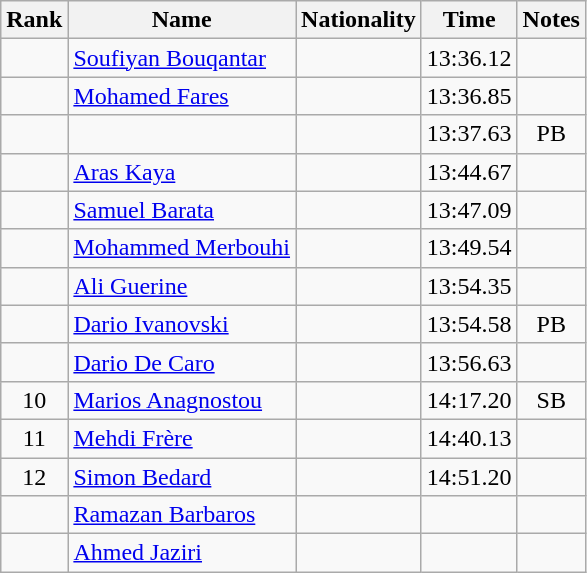<table class="wikitable sortable" style="text-align:center">
<tr>
<th>Rank</th>
<th>Name</th>
<th>Nationality</th>
<th>Time</th>
<th>Notes</th>
</tr>
<tr>
<td></td>
<td align=left><a href='#'>Soufiyan Bouqantar</a></td>
<td align=left></td>
<td>13:36.12</td>
<td></td>
</tr>
<tr>
<td></td>
<td align=left><a href='#'>Mohamed Fares</a></td>
<td align=left></td>
<td>13:36.85</td>
<td></td>
</tr>
<tr>
<td></td>
<td align=left></td>
<td align=left></td>
<td>13:37.63</td>
<td>PB</td>
</tr>
<tr>
<td></td>
<td align=left><a href='#'>Aras Kaya</a></td>
<td align=left></td>
<td>13:44.67</td>
<td></td>
</tr>
<tr>
<td></td>
<td align=left><a href='#'>Samuel Barata</a></td>
<td align=left></td>
<td>13:47.09</td>
<td></td>
</tr>
<tr>
<td></td>
<td align=left><a href='#'>Mohammed Merbouhi</a></td>
<td align=left></td>
<td>13:49.54</td>
<td></td>
</tr>
<tr>
<td></td>
<td align=left><a href='#'>Ali Guerine</a></td>
<td align=left></td>
<td>13:54.35</td>
<td></td>
</tr>
<tr>
<td></td>
<td align=left><a href='#'>Dario Ivanovski</a></td>
<td align=left></td>
<td>13:54.58</td>
<td>PB</td>
</tr>
<tr>
<td></td>
<td align=left><a href='#'>Dario De Caro</a></td>
<td align=left></td>
<td>13:56.63</td>
<td></td>
</tr>
<tr>
<td>10</td>
<td align=left><a href='#'>Marios Anagnostou</a></td>
<td align=left></td>
<td>14:17.20</td>
<td>SB</td>
</tr>
<tr>
<td>11</td>
<td align=left><a href='#'>Mehdi Frère</a></td>
<td align=left></td>
<td>14:40.13</td>
<td></td>
</tr>
<tr>
<td>12</td>
<td align=left><a href='#'>Simon Bedard</a></td>
<td align=left></td>
<td>14:51.20</td>
<td></td>
</tr>
<tr>
<td></td>
<td align=left><a href='#'>Ramazan Barbaros</a></td>
<td align=left></td>
<td></td>
<td></td>
</tr>
<tr>
<td></td>
<td align=left><a href='#'>Ahmed Jaziri</a></td>
<td align=left></td>
<td></td>
<td></td>
</tr>
</table>
